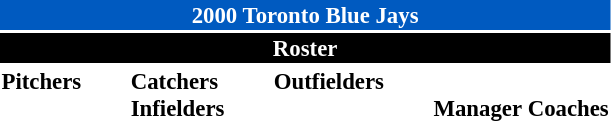<table class="toccolours" style="font-size: 95%;">
<tr>
<th colspan="10" style="background-color: #005ac0; color: #FFFFFF; text-align: center;">2000 Toronto Blue Jays</th>
</tr>
<tr>
<td colspan="10" style="background-color: black; color: white; text-align: center;"><strong>Roster</strong></td>
</tr>
<tr>
<td valign="top"><strong>Pitchers</strong><br>




















</td>
<td width="25px"></td>
<td valign="top"><strong>Catchers</strong><br>




<strong>Infielders</strong>







</td>
<td width="25px"></td>
<td valign="top"><strong>Outfielders</strong><br>








</td>
<td width="25px"></td>
<td valign="top"><br><strong>Manager</strong>

<strong>Coaches</strong>






</td>
</tr>
</table>
